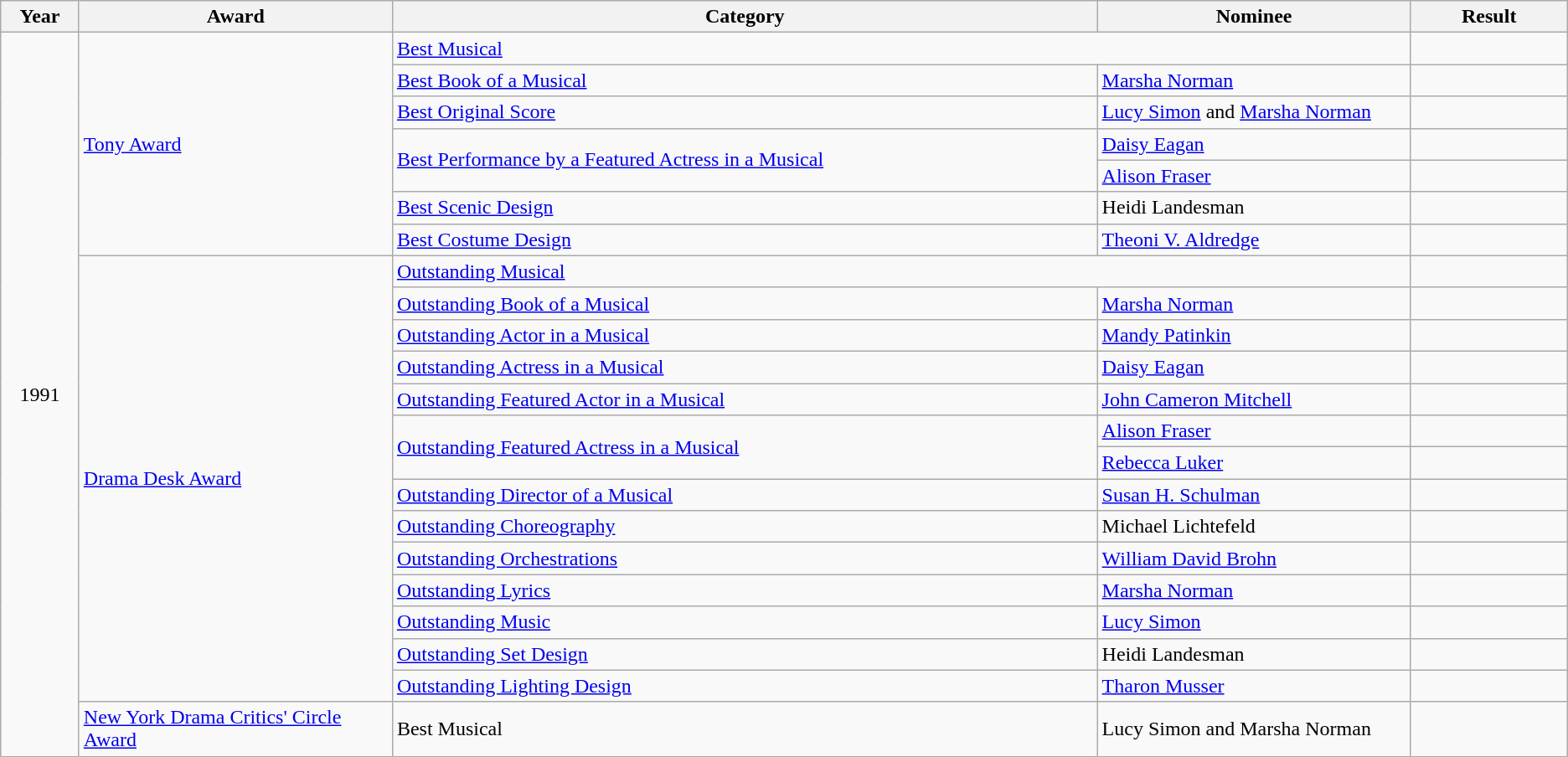<table class="wikitable">
<tr>
<th width="5%">Year</th>
<th width="20%">Award</th>
<th width="45%">Category</th>
<th width="20%">Nominee</th>
<th width="10%">Result</th>
</tr>
<tr>
<td rowspan="22" align="center">1991</td>
<td rowspan="7"><a href='#'>Tony Award</a></td>
<td colspan="2"><a href='#'>Best Musical</a></td>
<td></td>
</tr>
<tr>
<td><a href='#'>Best Book of a Musical</a></td>
<td><a href='#'>Marsha Norman</a></td>
<td></td>
</tr>
<tr>
<td><a href='#'>Best Original Score</a></td>
<td><a href='#'>Lucy Simon</a> and <a href='#'>Marsha Norman</a></td>
<td></td>
</tr>
<tr>
<td rowspan="2"><a href='#'>Best Performance by a Featured Actress in a Musical</a></td>
<td><a href='#'>Daisy Eagan</a></td>
<td></td>
</tr>
<tr>
<td><a href='#'>Alison Fraser</a></td>
<td></td>
</tr>
<tr>
<td><a href='#'>Best Scenic Design</a></td>
<td>Heidi Landesman</td>
<td></td>
</tr>
<tr>
<td><a href='#'>Best Costume Design</a></td>
<td><a href='#'>Theoni V. Aldredge</a></td>
<td></td>
</tr>
<tr>
<td rowspan="14"><a href='#'>Drama Desk Award</a></td>
<td colspan="2"><a href='#'>Outstanding Musical</a></td>
<td></td>
</tr>
<tr>
<td><a href='#'>Outstanding Book of a Musical</a></td>
<td><a href='#'>Marsha Norman</a></td>
<td></td>
</tr>
<tr>
<td><a href='#'>Outstanding Actor in a Musical</a></td>
<td><a href='#'>Mandy Patinkin</a></td>
<td></td>
</tr>
<tr>
<td><a href='#'>Outstanding Actress in a Musical</a></td>
<td><a href='#'>Daisy Eagan</a></td>
<td></td>
</tr>
<tr>
<td><a href='#'>Outstanding Featured Actor in a Musical</a></td>
<td><a href='#'>John Cameron Mitchell</a></td>
<td></td>
</tr>
<tr>
<td rowspan="2"><a href='#'>Outstanding Featured Actress in a Musical</a></td>
<td><a href='#'>Alison Fraser</a></td>
<td></td>
</tr>
<tr>
<td><a href='#'>Rebecca Luker</a></td>
<td></td>
</tr>
<tr>
<td><a href='#'>Outstanding Director of a Musical</a></td>
<td><a href='#'>Susan H. Schulman</a></td>
<td></td>
</tr>
<tr>
<td><a href='#'>Outstanding Choreography</a></td>
<td>Michael Lichtefeld</td>
<td></td>
</tr>
<tr>
<td><a href='#'>Outstanding Orchestrations</a></td>
<td><a href='#'>William David Brohn</a></td>
<td></td>
</tr>
<tr>
<td><a href='#'>Outstanding Lyrics</a></td>
<td><a href='#'>Marsha Norman</a></td>
<td></td>
</tr>
<tr>
<td><a href='#'>Outstanding Music</a></td>
<td><a href='#'>Lucy Simon</a></td>
<td></td>
</tr>
<tr>
<td><a href='#'>Outstanding Set Design</a></td>
<td>Heidi Landesman</td>
<td></td>
</tr>
<tr>
<td><a href='#'>Outstanding Lighting Design</a></td>
<td><a href='#'>Tharon Musser</a></td>
<td></td>
</tr>
<tr>
<td><a href='#'>New York Drama Critics' Circle Award</a></td>
<td>Best Musical</td>
<td>Lucy Simon and Marsha Norman</td>
<td></td>
</tr>
</table>
